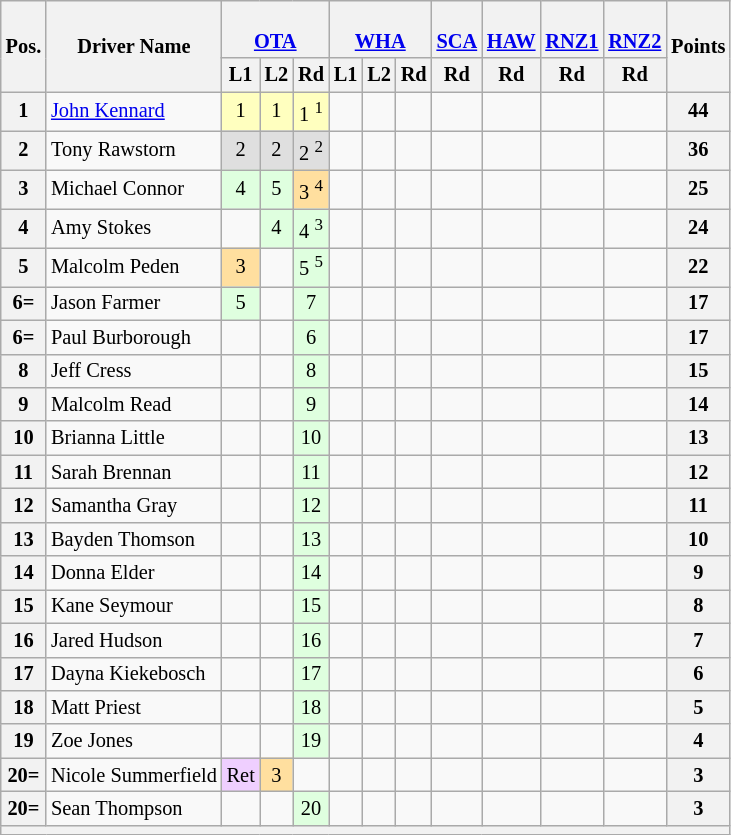<table class="wikitable" style=font-size:85%;>
<tr>
<th rowspan=2>Pos.</th>
<th rowspan=2>Driver Name</th>
<th colspan=3><br><a href='#'>OTA</a></th>
<th colspan=3><br><a href='#'>WHA</a></th>
<th><br><a href='#'>SCA</a></th>
<th><br><a href='#'>HAW</a></th>
<th><br><a href='#'>RNZ1</a></th>
<th><br><a href='#'>RNZ2</a></th>
<th rowspan=2>Points</th>
</tr>
<tr>
<th>L1</th>
<th>L2</th>
<th>Rd</th>
<th>L1</th>
<th>L2</th>
<th>Rd</th>
<th>Rd</th>
<th>Rd</th>
<th>Rd</th>
<th>Rd</th>
</tr>
<tr>
<th>1</th>
<td> <a href='#'>John Kennard</a></td>
<td align=center style=background:#ffffbf;>1</td>
<td align=center style=background:#ffffbf;>1</td>
<td align=center style=background:#ffffbf;>1 <sup>1</sup></td>
<td align=center style=background:#;></td>
<td align=center style=background:#;></td>
<td align=center style=background:#;></td>
<td align=center style=background:#;></td>
<td align=center style=background:#;></td>
<td align=center style=background:#;></td>
<td align=center style=background:#;></td>
<th>44</th>
</tr>
<tr>
<th>2</th>
<td> Tony Rawstorn</td>
<td align=center style=background:#dfdfdf;>2</td>
<td align=center style=background:#dfdfdf;>2</td>
<td align=center style=background:#dfdfdf;>2 <sup>2</sup></td>
<td align=center style=background:#;></td>
<td align=center style=background:#;></td>
<td align=center style=background:#;></td>
<td align=center style=background:#;></td>
<td align=center style=background:#;></td>
<td align=center style=background:#;></td>
<td align=center style=background:#;></td>
<th>36</th>
</tr>
<tr>
<th>3</th>
<td> Michael Connor</td>
<td align=center style=background:#dfffdf;>4</td>
<td align=center style=background:#dfffdf;>5</td>
<td align=center style=background:#ffdf9f;>3 <sup>4</sup></td>
<td align=center style=background:#;></td>
<td align=center style=background:#;></td>
<td align=center style=background:#;></td>
<td align=center style=background:#;></td>
<td align=center style=background:#;></td>
<td align=center style=background:#;></td>
<td align=center style=background:#;></td>
<th>25</th>
</tr>
<tr>
<th>4</th>
<td> Amy Stokes</td>
<td align=center style=background:#;></td>
<td align=center style=background:#dfffdf;>4</td>
<td align=center style=background:#dfffdf;>4 <sup>3</sup></td>
<td align=center style=background:#;></td>
<td align=center style=background:#;></td>
<td align=center style=background:#;></td>
<td align=center style=background:#;></td>
<td align=center style=background:#;></td>
<td align=center style=background:#;></td>
<td align=center style=background:#;></td>
<th>24</th>
</tr>
<tr>
<th>5</th>
<td> Malcolm Peden</td>
<td align=center style=background:#ffdf9f;>3</td>
<td align=center style=background:#;></td>
<td align=center style=background:#dfffdf;>5 <sup>5</sup></td>
<td align=center style=background:#;></td>
<td align=center style=background:#;></td>
<td align=center style=background:#;></td>
<td align=center style=background:#;></td>
<td align=center style=background:#;></td>
<td align=center style=background:#;></td>
<td align=center style=background:#;></td>
<th>22</th>
</tr>
<tr>
<th>6=</th>
<td> Jason Farmer</td>
<td align=center style=background:#dfffdf;>5</td>
<td align=center style=background:#;></td>
<td align=center style=background:#dfffdf;>7</td>
<td align=center style=background:#;></td>
<td align=center style=background:#;></td>
<td align=center style=background:#;></td>
<td align=center style=background:#;></td>
<td align=center style=background:#;></td>
<td align=center style=background:#;></td>
<td align=center style=background:#;></td>
<th>17</th>
</tr>
<tr>
<th>6=</th>
<td> Paul Burborough</td>
<td align=center style=background:#;></td>
<td align=center style=background:#;></td>
<td align=center style=background:#dfffdf;>6</td>
<td align=center style=background:#;></td>
<td align=center style=background:#;></td>
<td align=center style=background:#;></td>
<td align=center style=background:#;></td>
<td align=center style=background:#;></td>
<td align=center style=background:#;></td>
<td align=center style=background:#;></td>
<th>17</th>
</tr>
<tr>
<th>8</th>
<td> Jeff Cress</td>
<td align=center style=background:#;></td>
<td align=center style=background:#;></td>
<td align=center style=background:#dfffdf;>8</td>
<td align=center style=background:#;></td>
<td align=center style=background:#;></td>
<td align=center style=background:#;></td>
<td align=center style=background:#;></td>
<td align=center style=background:#;></td>
<td align=center style=background:#;></td>
<td align=center style=background:#;></td>
<th>15</th>
</tr>
<tr>
<th>9</th>
<td> Malcolm Read</td>
<td align=center style=background:#;></td>
<td align=center style=background:#;></td>
<td align=center style=background:#dfffdf;>9</td>
<td align=center style=background:#;></td>
<td align=center style=background:#;></td>
<td align=center style=background:#;></td>
<td align=center style=background:#;></td>
<td align=center style=background:#;></td>
<td align=center style=background:#;></td>
<td align=center style=background:#;></td>
<th>14</th>
</tr>
<tr>
<th>10</th>
<td> Brianna Little</td>
<td align=center style=background:#;></td>
<td align=center style=background:#;></td>
<td align=center style=background:#dfffdf;>10</td>
<td align=center style=background:#;></td>
<td align=center style=background:#;></td>
<td align=center style=background:#;></td>
<td align=center style=background:#;></td>
<td align=center style=background:#;></td>
<td align=center style=background:#;></td>
<td align=center style=background:#;></td>
<th>13</th>
</tr>
<tr>
<th>11</th>
<td> Sarah Brennan</td>
<td align=center style=background:#;></td>
<td align=center style=background:#;></td>
<td align=center style=background:#dfffdf;>11</td>
<td align=center style=background:#;></td>
<td align=center style=background:#;></td>
<td align=center style=background:#;></td>
<td align=center style=background:#;></td>
<td align=center style=background:#;></td>
<td align=center style=background:#;></td>
<td align=center style=background:#;></td>
<th>12</th>
</tr>
<tr>
<th>12</th>
<td> Samantha Gray</td>
<td align=center style=background:#;></td>
<td align=center style=background:#;></td>
<td align=center style=background:#dfffdf;>12</td>
<td align=center style=background:#;></td>
<td align=center style=background:#;></td>
<td align=center style=background:#;></td>
<td align=center style=background:#;></td>
<td align=center style=background:#;></td>
<td align=center style=background:#;></td>
<td align=center style=background:#;></td>
<th>11</th>
</tr>
<tr>
<th>13</th>
<td> Bayden Thomson</td>
<td align=center style=background:#;></td>
<td align=center style=background:#;></td>
<td align=center style=background:#dfffdf;>13</td>
<td align=center style=background:#;></td>
<td align=center style=background:#;></td>
<td align=center style=background:#;></td>
<td align=center style=background:#;></td>
<td align=center style=background:#;></td>
<td align=center style=background:#;></td>
<td align=center style=background:#;></td>
<th>10</th>
</tr>
<tr>
<th>14</th>
<td> Donna Elder</td>
<td align=center style=background:#;></td>
<td align=center style=background:#;></td>
<td align=center style=background:#dfffdf;>14</td>
<td align=center style=background:#;></td>
<td align=center style=background:#;></td>
<td align=center style=background:#;></td>
<td align=center style=background:#;></td>
<td align=center style=background:#;></td>
<td align=center style=background:#;></td>
<td align=center style=background:#;></td>
<th>9</th>
</tr>
<tr>
<th>15</th>
<td> Kane Seymour</td>
<td align=center style=background:#;></td>
<td align=center style=background:#;></td>
<td align=center style=background:#dfffdf;>15</td>
<td align=center style=background:#;></td>
<td align=center style=background:#;></td>
<td align=center style=background:#;></td>
<td align=center style=background:#;></td>
<td align=center style=background:#;></td>
<td align=center style=background:#;></td>
<td align=center style=background:#;></td>
<th>8</th>
</tr>
<tr>
<th>16</th>
<td> Jared Hudson</td>
<td align=center style=background:#;></td>
<td align=center style=background:#;></td>
<td align=center style=background:#dfffdf;>16</td>
<td align=center style=background:#;></td>
<td align=center style=background:#;></td>
<td align=center style=background:#;></td>
<td align=center style=background:#;></td>
<td align=center style=background:#;></td>
<td align=center style=background:#;></td>
<td align=center style=background:#;></td>
<th>7</th>
</tr>
<tr>
<th>17</th>
<td> Dayna Kiekebosch</td>
<td align=center style=background:#;></td>
<td align=center style=background:#;></td>
<td align=center style=background:#dfffdf;>17</td>
<td align=center style=background:#;></td>
<td align=center style=background:#;></td>
<td align=center style=background:#;></td>
<td align=center style=background:#;></td>
<td align=center style=background:#;></td>
<td align=center style=background:#;></td>
<td align=center style=background:#;></td>
<th>6</th>
</tr>
<tr>
<th>18</th>
<td> Matt Priest</td>
<td align=center style=background:#;></td>
<td align=center style=background:#;></td>
<td align=center style=background:#dfffdf;>18</td>
<td align=center style=background:#;></td>
<td align=center style=background:#;></td>
<td align=center style=background:#;></td>
<td align=center style=background:#;></td>
<td align=center style=background:#;></td>
<td align=center style=background:#;></td>
<td align=center style=background:#;></td>
<th>5</th>
</tr>
<tr>
<th>19</th>
<td> Zoe Jones</td>
<td align=center style=background:#;></td>
<td align=center style=background:#;></td>
<td align=center style=background:#dfffdf;>19</td>
<td align=center style=background:#;></td>
<td align=center style=background:#;></td>
<td align=center style=background:#;></td>
<td align=center style=background:#;></td>
<td align=center style=background:#;></td>
<td align=center style=background:#;></td>
<td align=center style=background:#;></td>
<th>4</th>
</tr>
<tr>
<th>20=</th>
<td> Nicole Summerfield</td>
<td align=center style=background:#efcfff;>Ret</td>
<td align=center style=background:#ffdf9f;>3</td>
<td align=center style=background:#;></td>
<td align=center style=background:#;></td>
<td align=center style=background:#;></td>
<td align=center style=background:#;></td>
<td align=center style=background:#;></td>
<td align=center style=background:#;></td>
<td align=center style=background:#;></td>
<td align=center style=background:#;></td>
<th>3</th>
</tr>
<tr>
<th>20=</th>
<td> Sean Thompson</td>
<td align=center style=background:#;></td>
<td align=center style=background:#;></td>
<td align=center style=background:#dfffdf;>20</td>
<td align=center style=background:#;></td>
<td align=center style=background:#;></td>
<td align=center style=background:#;></td>
<td align=center style=background:#;></td>
<td align=center style=background:#;></td>
<td align=center style=background:#;></td>
<td align=center style=background:#;></td>
<th>3</th>
</tr>
<tr>
<th colspan=13></th>
</tr>
</table>
